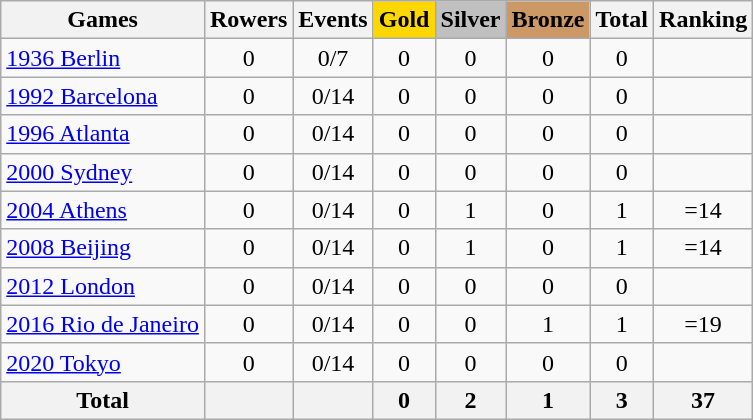<table class="wikitable sortable" style="text-align:center">
<tr>
<th>Games</th>
<th>Rowers</th>
<th>Events</th>
<th style="background-color:gold;">Gold</th>
<th style="background-color:silver;">Silver</th>
<th style="background-color:#c96;">Bronze</th>
<th>Total</th>
<th>Ranking</th>
</tr>
<tr>
<td align=left><a href='#'>1936 Berlin</a></td>
<td>0</td>
<td>0/7</td>
<td>0</td>
<td>0</td>
<td>0</td>
<td>0</td>
<td></td>
</tr>
<tr>
<td align=left><a href='#'>1992 Barcelona</a></td>
<td>0</td>
<td>0/14</td>
<td>0</td>
<td>0</td>
<td>0</td>
<td>0</td>
<td></td>
</tr>
<tr>
<td align=left><a href='#'>1996 Atlanta</a></td>
<td>0</td>
<td>0/14</td>
<td>0</td>
<td>0</td>
<td>0</td>
<td>0</td>
<td></td>
</tr>
<tr>
<td align=left><a href='#'>2000 Sydney</a></td>
<td>0</td>
<td>0/14</td>
<td>0</td>
<td>0</td>
<td>0</td>
<td>0</td>
<td></td>
</tr>
<tr>
<td align=left><a href='#'>2004 Athens</a></td>
<td>0</td>
<td>0/14</td>
<td>0</td>
<td>1</td>
<td>0</td>
<td>1</td>
<td>=14</td>
</tr>
<tr>
<td align=left><a href='#'>2008 Beijing</a></td>
<td>0</td>
<td>0/14</td>
<td>0</td>
<td>1</td>
<td>0</td>
<td>1</td>
<td>=14</td>
</tr>
<tr>
<td align=left><a href='#'>2012 London</a></td>
<td>0</td>
<td>0/14</td>
<td>0</td>
<td>0</td>
<td>0</td>
<td>0</td>
<td></td>
</tr>
<tr>
<td align=left><a href='#'>2016 Rio de Janeiro</a></td>
<td>0</td>
<td>0/14</td>
<td>0</td>
<td>0</td>
<td>1</td>
<td>1</td>
<td>=19</td>
</tr>
<tr>
<td align=left><a href='#'>2020 Tokyo</a></td>
<td>0</td>
<td>0/14</td>
<td>0</td>
<td>0</td>
<td>0</td>
<td>0</td>
<td></td>
</tr>
<tr>
<th>Total</th>
<th></th>
<th></th>
<th>0</th>
<th>2</th>
<th>1</th>
<th>3</th>
<th>37</th>
</tr>
</table>
